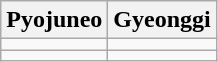<table class="wikitable">
<tr>
<th>Pyojuneo</th>
<th>Gyeonggi</th>
</tr>
<tr>
<td></td>
<td></td>
</tr>
<tr>
<td></td>
<td></td>
</tr>
</table>
